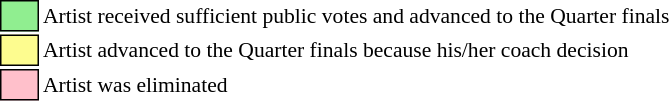<table class="toccolours" style="font-size: 90%; white-space: nowrap;">
<tr>
<td style="background-color:lightgreen; border: 1px solid black">      </td>
<td>Artist received sufficient public votes and advanced to the Quarter finals</td>
</tr>
<tr>
<td style="background-color:#fdfc8f; border: 1px solid black">      </td>
<td>Artist advanced to the Quarter finals because his/her coach decision</td>
</tr>
<tr>
<td style="background-color:pink; border: 1px solid black">      </td>
<td>Artist was eliminated</td>
</tr>
<tr>
</tr>
</table>
